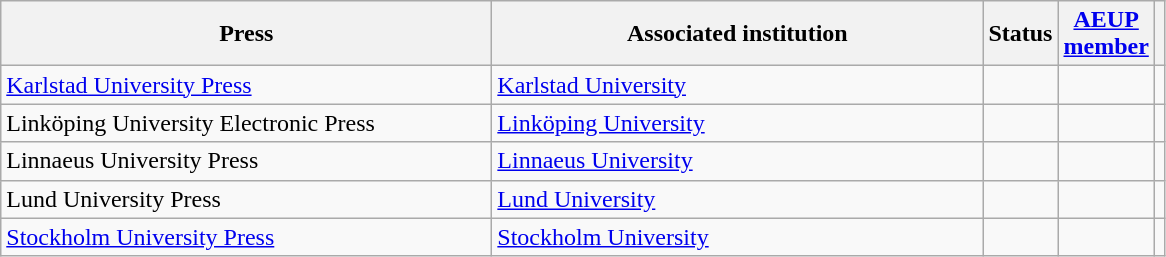<table class="wikitable sortable">
<tr>
<th style="width:20em">Press</th>
<th style="width:20em">Associated institution</th>
<th>Status</th>
<th><a href='#'>AEUP<br>member</a></th>
<th></th>
</tr>
<tr>
<td><a href='#'>Karlstad University Press</a></td>
<td><a href='#'>Karlstad University</a></td>
<td></td>
<td></td>
<td></td>
</tr>
<tr>
<td>Linköping University Electronic Press</td>
<td><a href='#'>Linköping University</a></td>
<td></td>
<td></td>
<td></td>
</tr>
<tr>
<td>Linnaeus University Press</td>
<td><a href='#'>Linnaeus University</a></td>
<td></td>
<td></td>
<td></td>
</tr>
<tr>
<td>Lund University Press</td>
<td><a href='#'>Lund University</a></td>
<td></td>
<td></td>
<td></td>
</tr>
<tr>
<td><a href='#'>Stockholm University Press</a></td>
<td><a href='#'>Stockholm University</a></td>
<td></td>
<td></td>
<td></td>
</tr>
</table>
